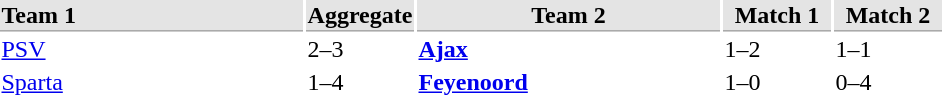<table>
<tr bgcolor="#E4E4E4">
<th style="border-bottom:1px solid #AAAAAA" width="200" align="left">Team 1</th>
<th style="border-bottom:1px solid #AAAAAA" width="70" align="center">Aggregate</th>
<th style="border-bottom:1px solid #AAAAAA" width="200">Team 2</th>
<th style="border-bottom:1px solid #AAAAAA" width="70" align="center">Match 1</th>
<th style="border-bottom:1px solid #AAAAAA" width="70" align="center">Match 2</th>
</tr>
<tr>
<td><a href='#'>PSV</a></td>
<td>2–3</td>
<td><strong><a href='#'>Ajax</a></strong></td>
<td>1–2</td>
<td>1–1</td>
</tr>
<tr>
<td><a href='#'>Sparta</a></td>
<td>1–4</td>
<td><strong><a href='#'>Feyenoord</a></strong></td>
<td>1–0</td>
<td>0–4</td>
</tr>
</table>
